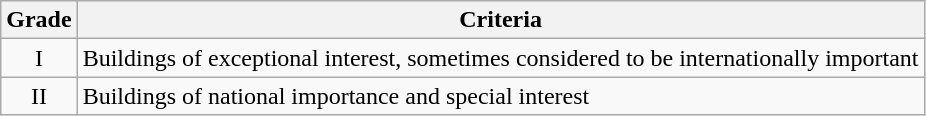<table class="wikitable">
<tr>
<th>Grade</th>
<th>Criteria</th>
</tr>
<tr>
<td align="center" >I</td>
<td>Buildings of exceptional interest, sometimes considered to be internationally important</td>
</tr>
<tr>
<td align="center" >II</td>
<td>Buildings of national importance and special interest</td>
</tr>
</table>
